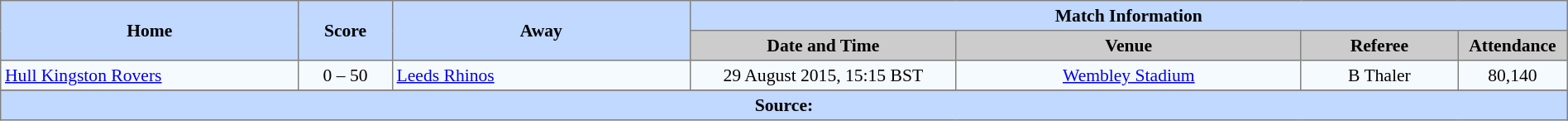<table border=1 style="border-collapse:collapse; font-size:90%; text-align:center;" cellpadding=3 cellspacing=0 width=100%>
<tr bgcolor=#C1D8FF>
<th rowspan=2 width=19%>Home</th>
<th rowspan=2 width=6%>Score</th>
<th rowspan=2 width=19%>Away</th>
<th colspan=6>Match Information</th>
</tr>
<tr bgcolor=#CCCCCC>
<th width=17%>Date and Time</th>
<th width=22%>Venue</th>
<th width=10%>Referee</th>
<th width=7%>Attendance</th>
</tr>
<tr bgcolor=#F5FAFF>
<td align=left> <a href='#'>Hull Kingston Rovers</a></td>
<td>0 – 50</td>
<td align=left> <a href='#'>Leeds Rhinos</a></td>
<td>29 August 2015, 15:15 BST</td>
<td><a href='#'>Wembley Stadium</a></td>
<td>B Thaler</td>
<td>80,140</td>
</tr>
<tr bgcolor=#F5FAFF>
</tr>
<tr style="background:#c1d8ff;">
<th colspan=12>Source:</th>
</tr>
</table>
